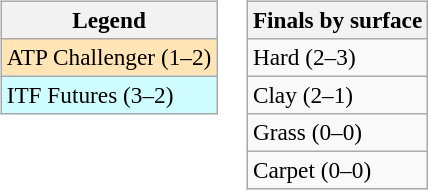<table>
<tr valign=top>
<td><br><table class=wikitable style=font-size:97%>
<tr>
<th>Legend</th>
</tr>
<tr bgcolor=moccasin>
<td>ATP Challenger (1–2)</td>
</tr>
<tr bgcolor=cffcff>
<td>ITF Futures (3–2)</td>
</tr>
</table>
</td>
<td><br><table class=wikitable style=font-size:97%>
<tr>
<th>Finals by surface</th>
</tr>
<tr>
<td>Hard (2–3)</td>
</tr>
<tr>
<td>Clay (2–1)</td>
</tr>
<tr>
<td>Grass (0–0)</td>
</tr>
<tr>
<td>Carpet (0–0)</td>
</tr>
</table>
</td>
</tr>
</table>
